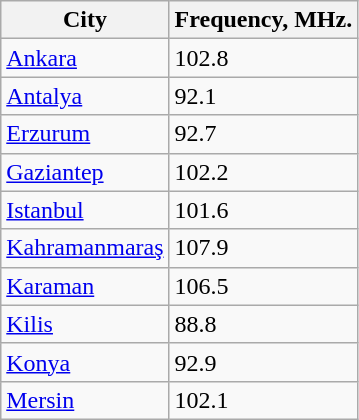<table class="sortable wikitable">
<tr>
<th>City</th>
<th>Frequency, MHz.</th>
</tr>
<tr>
<td><a href='#'>Ankara</a></td>
<td>102.8</td>
</tr>
<tr>
<td><a href='#'>Antalya</a></td>
<td>92.1</td>
</tr>
<tr>
<td><a href='#'>Erzurum</a></td>
<td>92.7</td>
</tr>
<tr>
<td><a href='#'>Gaziantep</a></td>
<td>102.2</td>
</tr>
<tr>
<td><a href='#'>Istanbul</a></td>
<td>101.6</td>
</tr>
<tr>
<td><a href='#'>Kahramanmaraş</a></td>
<td>107.9</td>
</tr>
<tr>
<td><a href='#'>Karaman</a></td>
<td>106.5</td>
</tr>
<tr>
<td><a href='#'>Kilis</a></td>
<td>88.8</td>
</tr>
<tr>
<td><a href='#'>Konya</a></td>
<td>92.9</td>
</tr>
<tr>
<td><a href='#'>Mersin</a></td>
<td>102.1</td>
</tr>
</table>
